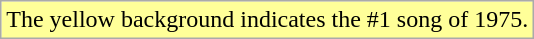<table class="wikitable" style="font-bgcolor=#FFFF99size:90%;">
<tr>
<td style="background-color:#FFFF99">The yellow background indicates the #1 song of 1975.</td>
</tr>
</table>
